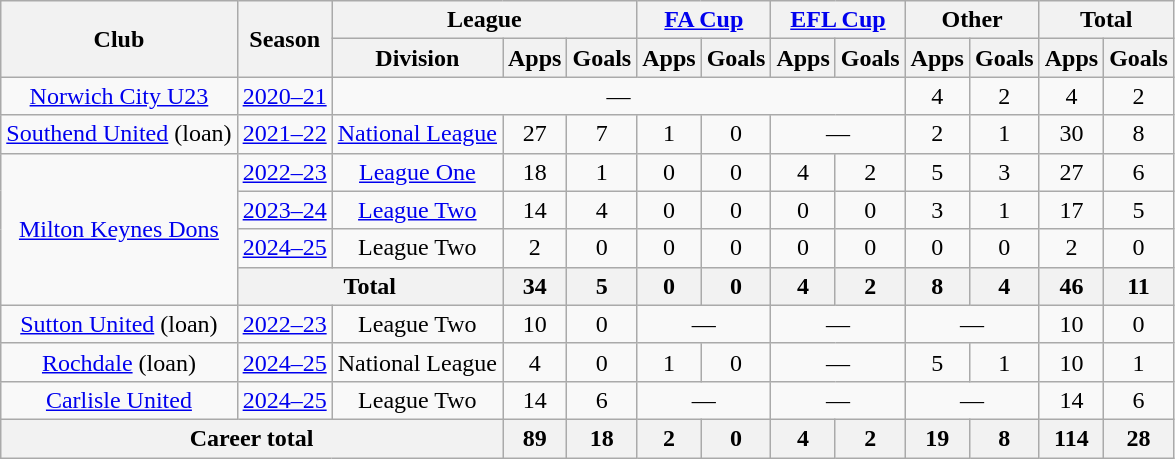<table class="wikitable" style="text-align:center">
<tr>
<th rowspan="2">Club</th>
<th rowspan="2">Season</th>
<th colspan="3">League</th>
<th colspan="2"><a href='#'>FA Cup</a></th>
<th colspan="2"><a href='#'>EFL Cup</a></th>
<th colspan="2">Other</th>
<th colspan="2">Total</th>
</tr>
<tr>
<th>Division</th>
<th>Apps</th>
<th>Goals</th>
<th>Apps</th>
<th>Goals</th>
<th>Apps</th>
<th>Goals</th>
<th>Apps</th>
<th>Goals</th>
<th>Apps</th>
<th>Goals</th>
</tr>
<tr>
<td><a href='#'>Norwich City U23</a></td>
<td><a href='#'>2020–21</a></td>
<td colspan="7">—</td>
<td>4</td>
<td>2</td>
<td>4</td>
<td>2</td>
</tr>
<tr>
<td><a href='#'>Southend United</a> (loan)</td>
<td><a href='#'>2021–22</a></td>
<td><a href='#'>National League</a></td>
<td>27</td>
<td>7</td>
<td>1</td>
<td>0</td>
<td colspan="2">—</td>
<td>2</td>
<td>1</td>
<td>30</td>
<td>8</td>
</tr>
<tr>
<td rowspan="4"><a href='#'>Milton Keynes Dons</a></td>
<td><a href='#'>2022–23</a></td>
<td><a href='#'>League One</a></td>
<td>18</td>
<td>1</td>
<td>0</td>
<td>0</td>
<td>4</td>
<td>2</td>
<td>5</td>
<td>3</td>
<td>27</td>
<td>6</td>
</tr>
<tr>
<td><a href='#'>2023–24</a></td>
<td><a href='#'>League Two</a></td>
<td>14</td>
<td>4</td>
<td>0</td>
<td>0</td>
<td>0</td>
<td>0</td>
<td>3</td>
<td>1</td>
<td>17</td>
<td>5</td>
</tr>
<tr>
<td><a href='#'>2024–25</a></td>
<td>League Two</td>
<td>2</td>
<td>0</td>
<td>0</td>
<td>0</td>
<td>0</td>
<td>0</td>
<td>0</td>
<td>0</td>
<td>2</td>
<td>0</td>
</tr>
<tr>
<th colspan="2">Total</th>
<th>34</th>
<th>5</th>
<th>0</th>
<th>0</th>
<th>4</th>
<th>2</th>
<th>8</th>
<th>4</th>
<th>46</th>
<th>11</th>
</tr>
<tr>
<td><a href='#'>Sutton United</a> (loan)</td>
<td><a href='#'>2022–23</a></td>
<td>League Two</td>
<td>10</td>
<td>0</td>
<td colspan="2">—</td>
<td colspan="2">—</td>
<td colspan="2">—</td>
<td>10</td>
<td>0</td>
</tr>
<tr>
<td><a href='#'>Rochdale</a> (loan)</td>
<td><a href='#'>2024–25</a></td>
<td>National League</td>
<td>4</td>
<td>0</td>
<td>1</td>
<td>0</td>
<td colspan="2">—</td>
<td>5</td>
<td>1</td>
<td>10</td>
<td>1</td>
</tr>
<tr>
<td><a href='#'>Carlisle United</a></td>
<td><a href='#'>2024–25</a></td>
<td>League Two</td>
<td>14</td>
<td>6</td>
<td colspan="2">—</td>
<td colspan="2">—</td>
<td colspan="2">—</td>
<td>14</td>
<td>6</td>
</tr>
<tr>
<th colspan="3">Career total</th>
<th>89</th>
<th>18</th>
<th>2</th>
<th>0</th>
<th>4</th>
<th>2</th>
<th>19</th>
<th>8</th>
<th>114</th>
<th>28</th>
</tr>
</table>
